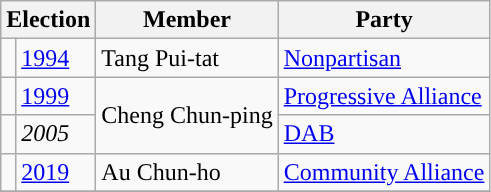<table class="wikitable">
<tr>
<th colspan="2">Election</th>
<th>Member</th>
<th>Party</th>
</tr>
<tr>
<td style="color:inherit;background:"></td>
<td><a href='#'>1994</a></td>
<td>Tang Pui-tat</td>
<td><a href='#'>Nonpartisan</a></td>
</tr>
<tr>
<td style="color:inherit;background:"></td>
<td><a href='#'>1999</a></td>
<td rowspan=2>Cheng Chun-ping</td>
<td><a href='#'>Progressive Alliance</a></td>
</tr>
<tr>
<td style="color:inherit;background:"></td>
<td><em>2005</em></td>
<td><a href='#'>DAB</a></td>
</tr>
<tr>
<td style="color:inherit;background:"></td>
<td><a href='#'>2019</a></td>
<td>Au Chun-ho</td>
<td><a href='#'>Community Alliance</a></td>
</tr>
<tr>
</tr>
</table>
